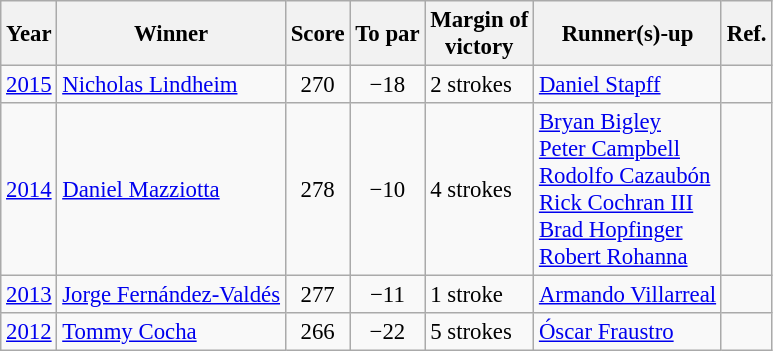<table class="wikitable" style="font-size:95%">
<tr>
<th>Year</th>
<th>Winner</th>
<th>Score</th>
<th>To par</th>
<th>Margin of<br>victory</th>
<th>Runner(s)-up</th>
<th>Ref.</th>
</tr>
<tr>
<td><a href='#'>2015</a></td>
<td> <a href='#'>Nicholas Lindheim</a></td>
<td align=center>270</td>
<td align=center>−18</td>
<td>2 strokes</td>
<td> <a href='#'>Daniel Stapff</a></td>
<td></td>
</tr>
<tr>
<td><a href='#'>2014</a></td>
<td> <a href='#'>Daniel Mazziotta</a></td>
<td align=center>278</td>
<td align=center>−10</td>
<td>4 strokes</td>
<td> <a href='#'>Bryan Bigley</a><br> <a href='#'>Peter Campbell</a><br> <a href='#'>Rodolfo Cazaubón</a><br> <a href='#'>Rick Cochran III</a><br> <a href='#'>Brad Hopfinger</a><br> <a href='#'>Robert Rohanna</a></td>
<td></td>
</tr>
<tr>
<td><a href='#'>2013</a></td>
<td> <a href='#'>Jorge Fernández-Valdés</a></td>
<td align=center>277</td>
<td align=center>−11</td>
<td>1 stroke</td>
<td> <a href='#'>Armando Villarreal</a></td>
<td></td>
</tr>
<tr>
<td><a href='#'>2012</a></td>
<td> <a href='#'>Tommy Cocha</a></td>
<td align=center>266</td>
<td align=center>−22</td>
<td>5 strokes</td>
<td> <a href='#'>Óscar Fraustro</a></td>
<td></td>
</tr>
</table>
